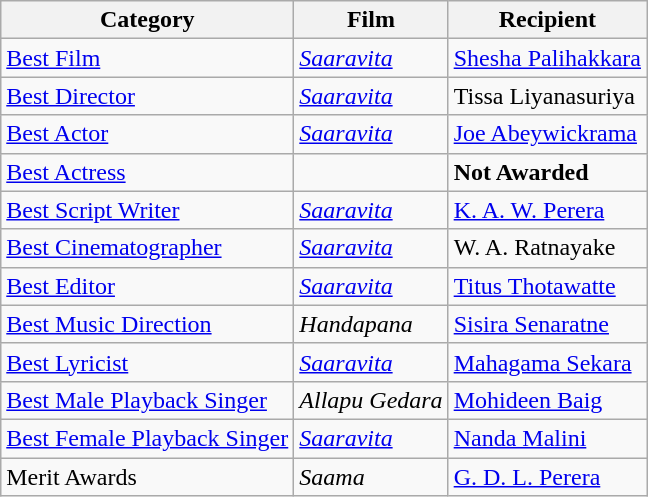<table class="wikitable plainrowheaders sortable">
<tr>
<th scope="col">Category</th>
<th scope="col">Film</th>
<th scope="col">Recipient</th>
</tr>
<tr>
<td><a href='#'>Best Film</a></td>
<td><em><a href='#'>Saaravita</a></em></td>
<td><a href='#'>Shesha Palihakkara</a></td>
</tr>
<tr>
<td><a href='#'>Best Director</a></td>
<td><em><a href='#'>Saaravita</a></em></td>
<td>Tissa Liyanasuriya</td>
</tr>
<tr>
<td><a href='#'>Best Actor</a></td>
<td><em><a href='#'>Saaravita</a></em></td>
<td><a href='#'>Joe Abeywickrama</a></td>
</tr>
<tr>
<td><a href='#'>Best Actress</a></td>
<td></td>
<td><strong>Not Awarded</strong></td>
</tr>
<tr>
<td><a href='#'>Best Script Writer</a></td>
<td><em><a href='#'>Saaravita</a></em></td>
<td><a href='#'>K. A. W. Perera</a></td>
</tr>
<tr>
<td><a href='#'>Best Cinematographer</a></td>
<td><em><a href='#'>Saaravita</a></em></td>
<td>W. A. Ratnayake</td>
</tr>
<tr>
<td><a href='#'>Best Editor</a></td>
<td><em><a href='#'>Saaravita</a></em></td>
<td><a href='#'>Titus Thotawatte</a></td>
</tr>
<tr>
<td><a href='#'>Best Music Direction</a></td>
<td><em>Handapana</em></td>
<td><a href='#'>Sisira Senaratne</a></td>
</tr>
<tr>
<td><a href='#'>Best Lyricist</a></td>
<td><em><a href='#'>Saaravita</a></em></td>
<td><a href='#'>Mahagama Sekara</a></td>
</tr>
<tr>
<td><a href='#'>Best Male Playback Singer</a></td>
<td><em>Allapu Gedara</em></td>
<td><a href='#'>Mohideen Baig</a></td>
</tr>
<tr>
<td><a href='#'>Best Female Playback Singer</a></td>
<td><em><a href='#'>Saaravita</a></em></td>
<td><a href='#'>Nanda Malini</a></td>
</tr>
<tr>
<td>Merit Awards</td>
<td><em>Saama</em></td>
<td><a href='#'>G. D. L. Perera</a></td>
</tr>
</table>
